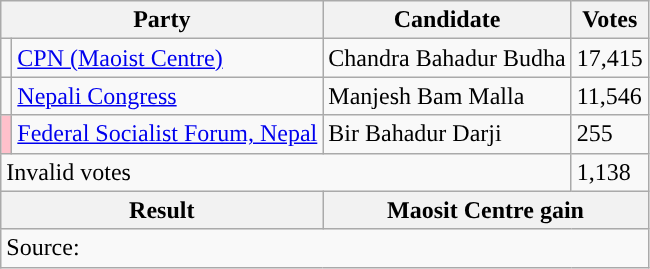<table class="wikitable">
<tr>
<th colspan="2">Party</th>
<th>Candidate</th>
<th>Votes</th>
</tr>
<tr>
<td style="background-color:"></td>
<td><a href='#'>CPN (Maoist Centre)</a></td>
<td>Chandra Bahadur Budha</td>
<td>17,415</td>
</tr>
<tr>
<td style="background-color:"></td>
<td><a href='#'>Nepali Congress</a></td>
<td>Manjesh Bam Malla</td>
<td>11,546</td>
</tr>
<tr>
<td style="background-color:#ffc0cb"></td>
<td><a href='#'>Federal Socialist Forum, Nepal</a></td>
<td>Bir Bahadur Darji</td>
<td>255</td>
</tr>
<tr>
<td colspan="3">Invalid votes</td>
<td>1,138</td>
</tr>
<tr>
<th colspan="2">Result</th>
<th colspan="2">Maosit Centre gain</th>
</tr>
<tr>
<td colspan="4">Source: </td>
</tr>
</table>
